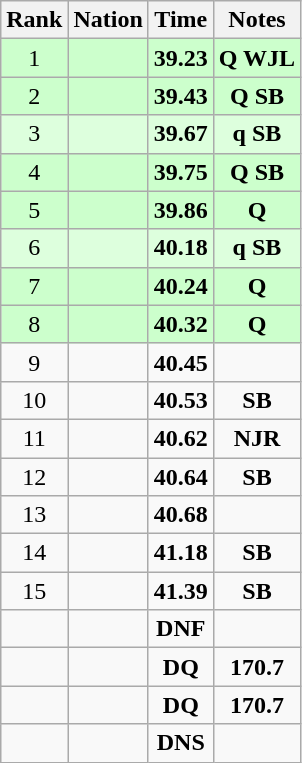<table class="wikitable sortable" style="text-align:center">
<tr>
<th>Rank</th>
<th>Nation</th>
<th>Time</th>
<th>Notes</th>
</tr>
<tr bgcolor=ccffcc>
<td>1</td>
<td align=left></td>
<td><strong>39.23</strong></td>
<td><strong>Q WJL</strong></td>
</tr>
<tr bgcolor=ccffcc>
<td>2</td>
<td align=left></td>
<td><strong>39.43</strong></td>
<td><strong>Q SB</strong></td>
</tr>
<tr bgcolor=ddffdd>
<td>3</td>
<td align=left></td>
<td><strong>39.67</strong></td>
<td><strong>q SB</strong></td>
</tr>
<tr bgcolor=ccffcc>
<td>4</td>
<td align=left></td>
<td><strong>39.75</strong></td>
<td><strong>Q SB</strong></td>
</tr>
<tr bgcolor=ccffcc>
<td>5</td>
<td align=left></td>
<td><strong>39.86</strong></td>
<td><strong>Q</strong></td>
</tr>
<tr bgcolor=ddffdd>
<td>6</td>
<td align=left></td>
<td><strong>40.18</strong></td>
<td><strong>q SB</strong></td>
</tr>
<tr bgcolor=ccffcc>
<td>7</td>
<td align=left></td>
<td><strong>40.24</strong></td>
<td><strong>Q</strong></td>
</tr>
<tr bgcolor=ccffcc>
<td>8</td>
<td align=left></td>
<td><strong>40.32</strong></td>
<td><strong>Q</strong></td>
</tr>
<tr>
<td>9</td>
<td align=left></td>
<td><strong>40.45</strong></td>
<td></td>
</tr>
<tr>
<td>10</td>
<td align=left></td>
<td><strong>40.53</strong></td>
<td><strong>SB</strong></td>
</tr>
<tr>
<td>11</td>
<td align=left></td>
<td><strong>40.62</strong></td>
<td><strong>NJR</strong></td>
</tr>
<tr>
<td>12</td>
<td align=left></td>
<td><strong>40.64</strong></td>
<td><strong>SB</strong></td>
</tr>
<tr>
<td>13</td>
<td align=left></td>
<td><strong>40.68</strong></td>
<td></td>
</tr>
<tr>
<td>14</td>
<td align=left></td>
<td><strong>41.18</strong></td>
<td><strong>SB</strong></td>
</tr>
<tr>
<td>15</td>
<td align=left></td>
<td><strong>41.39</strong></td>
<td><strong>SB</strong></td>
</tr>
<tr>
<td></td>
<td align=left></td>
<td><strong>DNF</strong></td>
<td></td>
</tr>
<tr>
<td></td>
<td align=left></td>
<td><strong>DQ</strong></td>
<td><strong>170.7</strong></td>
</tr>
<tr>
<td></td>
<td align=left></td>
<td><strong>DQ</strong></td>
<td><strong>170.7</strong></td>
</tr>
<tr>
<td></td>
<td align=left></td>
<td><strong>DNS</strong></td>
<td></td>
</tr>
</table>
